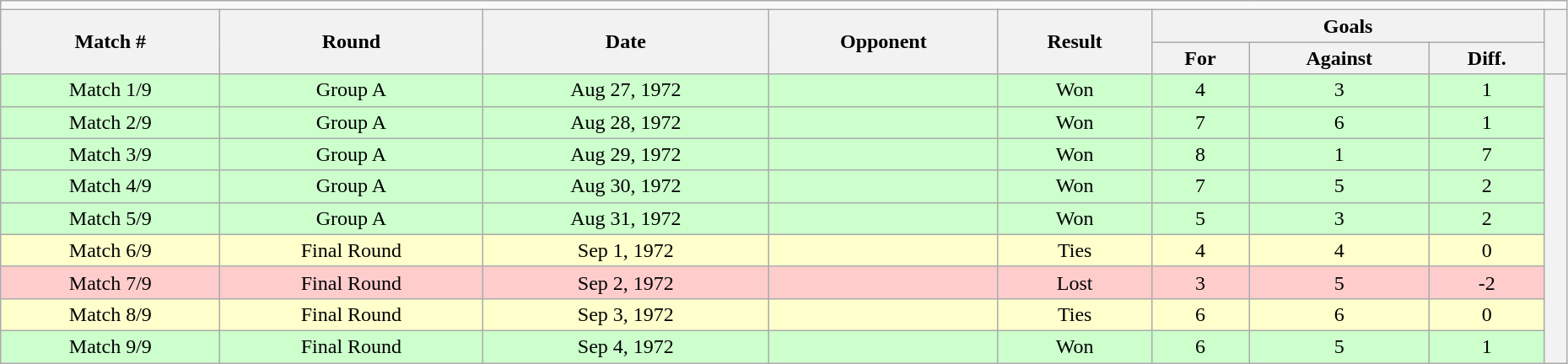<table class="wikitable" style="text-align: center; width: 98%; font-size: 100%; margin-left: 1em;">
<tr>
<td colspan="10"></td>
</tr>
<tr>
<th rowspan="2">Match #</th>
<th rowspan="2">Round</th>
<th rowspan="2">Date</th>
<th rowspan="2">Opponent</th>
<th rowspan="2">Result</th>
<th colspan="3">Goals</th>
<th rowspan="2"></th>
</tr>
<tr>
<th>For</th>
<th>Against</th>
<th>Diff.</th>
</tr>
<tr style="background: #cfc;">
<td>Match 1/9</td>
<td>Group A</td>
<td>Aug 27, 1972</td>
<td></td>
<td>Won</td>
<td>4</td>
<td>3</td>
<td>1</td>
<td rowspan="9" style="background: #f2f2f2;"></td>
</tr>
<tr style="background: #cfc;">
<td>Match 2/9</td>
<td>Group A</td>
<td>Aug 28, 1972</td>
<td></td>
<td>Won</td>
<td>7</td>
<td>6</td>
<td>1</td>
</tr>
<tr style="background: #cfc;">
<td>Match 3/9</td>
<td>Group A</td>
<td>Aug 29, 1972</td>
<td></td>
<td>Won</td>
<td>8</td>
<td>1</td>
<td>7</td>
</tr>
<tr style="background: #cfc;">
<td>Match 4/9</td>
<td>Group A</td>
<td>Aug 30, 1972</td>
<td></td>
<td>Won</td>
<td>7</td>
<td>5</td>
<td>2</td>
</tr>
<tr style="background: #cfc;">
<td>Match 5/9</td>
<td>Group A</td>
<td>Aug 31, 1972</td>
<td></td>
<td>Won</td>
<td>5</td>
<td>3</td>
<td>2</td>
</tr>
<tr style="background: #ffc;">
<td>Match 6/9</td>
<td>Final Round</td>
<td>Sep 1, 1972</td>
<td></td>
<td>Ties</td>
<td>4</td>
<td>4</td>
<td>0</td>
</tr>
<tr style="background: #fcc;">
<td>Match 7/9</td>
<td>Final Round</td>
<td>Sep 2, 1972</td>
<td></td>
<td>Lost</td>
<td>3</td>
<td>5</td>
<td>-2</td>
</tr>
<tr style="background: #ffc;">
<td>Match 8/9</td>
<td>Final Round</td>
<td>Sep 3, 1972</td>
<td></td>
<td>Ties</td>
<td>6</td>
<td>6</td>
<td>0</td>
</tr>
<tr style="background: #cfc;">
<td>Match 9/9</td>
<td>Final Round</td>
<td>Sep 4, 1972</td>
<td></td>
<td>Won</td>
<td>6</td>
<td>5</td>
<td>1</td>
</tr>
</table>
